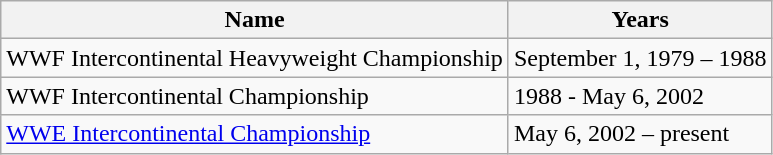<table class="wikitable">
<tr>
<th>Name</th>
<th>Years</th>
</tr>
<tr>
<td>WWF Intercontinental Heavyweight Championship</td>
<td>September 1, 1979 – 1988</td>
</tr>
<tr>
<td>WWF Intercontinental Championship</td>
<td>1988 - May 6, 2002</td>
</tr>
<tr>
<td><a href='#'>WWE Intercontinental Championship</a></td>
<td>May 6, 2002 – present</td>
</tr>
</table>
